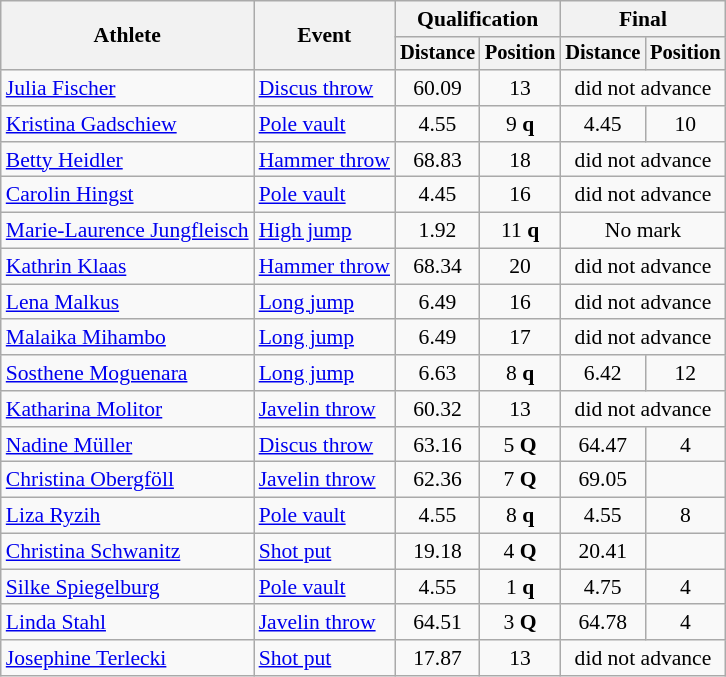<table class=wikitable style="font-size:90%">
<tr>
<th rowspan="2">Athlete</th>
<th rowspan="2">Event</th>
<th colspan="2">Qualification</th>
<th colspan="2">Final</th>
</tr>
<tr style="font-size:95%">
<th>Distance</th>
<th>Position</th>
<th>Distance</th>
<th>Position</th>
</tr>
<tr align=center>
<td align=left><a href='#'>Julia Fischer</a></td>
<td align=left><a href='#'>Discus throw</a></td>
<td>60.09</td>
<td>13</td>
<td colspan=2>did not advance</td>
</tr>
<tr align=center>
<td align=left><a href='#'>Kristina Gadschiew</a></td>
<td align=left><a href='#'>Pole vault</a></td>
<td>4.55</td>
<td>9 <strong>q</strong></td>
<td>4.45</td>
<td>10</td>
</tr>
<tr align=center>
<td align=left><a href='#'>Betty Heidler</a></td>
<td align=left><a href='#'>Hammer throw</a></td>
<td>68.83</td>
<td>18</td>
<td colspan=2>did not advance</td>
</tr>
<tr align=center>
<td align=left><a href='#'>Carolin Hingst</a></td>
<td align=left><a href='#'>Pole vault</a></td>
<td>4.45</td>
<td>16</td>
<td colspan=2>did not advance</td>
</tr>
<tr align=center>
<td align=left><a href='#'>Marie-Laurence Jungfleisch</a></td>
<td align=left><a href='#'>High jump</a></td>
<td>1.92</td>
<td>11 <strong>q</strong></td>
<td colspan=2>No mark</td>
</tr>
<tr align=center>
<td align=left><a href='#'>Kathrin Klaas</a></td>
<td align=left><a href='#'>Hammer throw</a></td>
<td>68.34</td>
<td>20</td>
<td colspan=2>did not advance</td>
</tr>
<tr align=center>
<td align=left><a href='#'>Lena Malkus</a></td>
<td align=left><a href='#'>Long jump</a></td>
<td>6.49</td>
<td>16</td>
<td colspan=2>did not advance</td>
</tr>
<tr align=center>
<td align=left><a href='#'>Malaika Mihambo</a></td>
<td align=left><a href='#'>Long jump</a></td>
<td>6.49</td>
<td>17</td>
<td colspan=2>did not advance</td>
</tr>
<tr align=center>
<td align=left><a href='#'>Sosthene Moguenara</a></td>
<td align=left><a href='#'>Long jump</a></td>
<td>6.63</td>
<td>8 <strong>q</strong></td>
<td>6.42</td>
<td>12</td>
</tr>
<tr align=center>
<td align=left><a href='#'>Katharina Molitor</a></td>
<td align=left><a href='#'>Javelin throw</a></td>
<td>60.32</td>
<td>13</td>
<td colspan=2>did not advance</td>
</tr>
<tr align=center>
<td align=left><a href='#'>Nadine Müller</a></td>
<td align=left><a href='#'>Discus throw</a></td>
<td>63.16</td>
<td>5 <strong>Q</strong></td>
<td>64.47</td>
<td>4</td>
</tr>
<tr align=center>
<td align=left><a href='#'>Christina Obergföll</a></td>
<td align=left><a href='#'>Javelin throw</a></td>
<td>62.36</td>
<td>7 <strong>Q</strong></td>
<td>69.05</td>
<td></td>
</tr>
<tr align=center>
<td align=left><a href='#'>Liza Ryzih</a></td>
<td align=left><a href='#'>Pole vault</a></td>
<td>4.55</td>
<td>8 <strong>q</strong></td>
<td>4.55</td>
<td>8</td>
</tr>
<tr align=center>
<td align=left><a href='#'>Christina Schwanitz</a></td>
<td align=left><a href='#'>Shot put</a></td>
<td>19.18</td>
<td>4 <strong>Q</strong></td>
<td>20.41</td>
<td></td>
</tr>
<tr align=center>
<td align=left><a href='#'>Silke Spiegelburg</a></td>
<td align=left><a href='#'>Pole vault</a></td>
<td>4.55</td>
<td>1 <strong>q</strong></td>
<td>4.75</td>
<td>4</td>
</tr>
<tr align=center>
<td align=left><a href='#'>Linda Stahl</a></td>
<td align=left><a href='#'>Javelin throw</a></td>
<td>64.51</td>
<td>3 <strong>Q</strong></td>
<td>64.78</td>
<td>4</td>
</tr>
<tr align=center>
<td align=left><a href='#'>Josephine Terlecki</a></td>
<td align=left><a href='#'>Shot put</a></td>
<td>17.87</td>
<td>13</td>
<td colspan=2>did not advance</td>
</tr>
</table>
